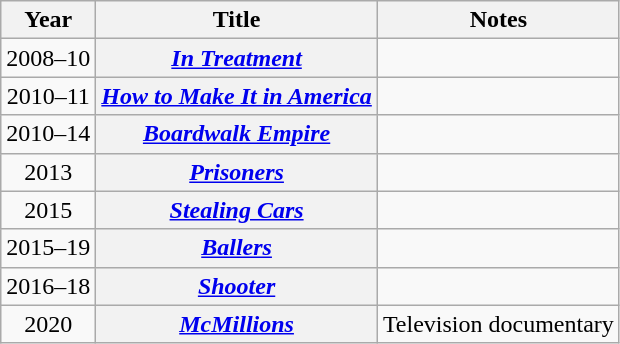<table class="wikitable sortable plainrowheaders">
<tr>
<th scope="col">Year</th>
<th scope="col">Title</th>
<th scope="col" class="unsortable">Notes</th>
</tr>
<tr>
<td style="text-align:center;">2008–10</td>
<th scope="row"><em><a href='#'>In Treatment</a></em></th>
<td></td>
</tr>
<tr>
<td style="text-align:center;">2010–11</td>
<th scope="row"><em><a href='#'>How to Make It in America</a></em></th>
<td></td>
</tr>
<tr>
<td style="text-align:center;">2010–14</td>
<th scope="row"><em><a href='#'>Boardwalk Empire</a></em></th>
<td></td>
</tr>
<tr>
<td style="text-align:center;">2013</td>
<th scope="row"><em><a href='#'>Prisoners</a></em></th>
<td></td>
</tr>
<tr>
<td style="text-align:center;">2015</td>
<th scope="row"><em><a href='#'>Stealing Cars</a></em></th>
<td></td>
</tr>
<tr>
<td style="text-align:center;">2015–19</td>
<th scope="row"><em><a href='#'>Ballers</a></em></th>
<td></td>
</tr>
<tr>
<td style="text-align:center;">2016–18</td>
<th scope="row"><em><a href='#'>Shooter</a></em></th>
<td></td>
</tr>
<tr>
<td style="text-align:center;">2020</td>
<th scope="row"><em><a href='#'>McMillions</a></em></th>
<td>Television documentary</td>
</tr>
</table>
